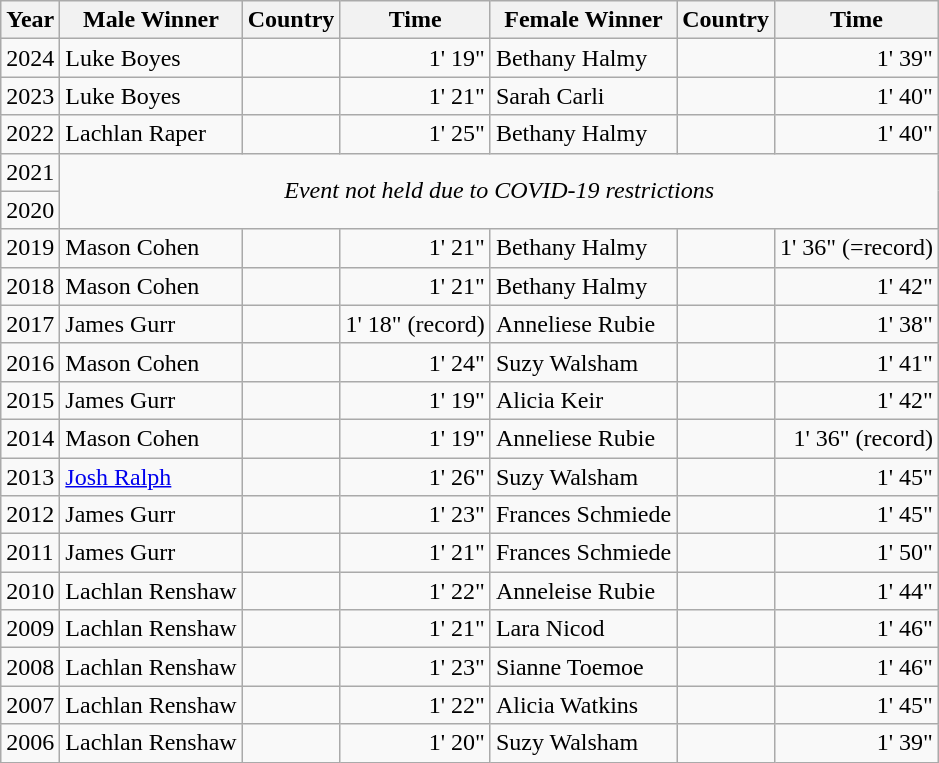<table class="wikitable">
<tr>
<th>Year</th>
<th>Male Winner</th>
<th>Country</th>
<th>Time</th>
<th>Female Winner</th>
<th>Country</th>
<th>Time</th>
</tr>
<tr>
<td>2024</td>
<td>Luke Boyes</td>
<td></td>
<td align=right>1' 19"</td>
<td>Bethany Halmy</td>
<td></td>
<td align=right>1' 39"</td>
</tr>
<tr>
<td>2023</td>
<td>Luke Boyes</td>
<td></td>
<td align=right>1' 21"</td>
<td>Sarah Carli</td>
<td></td>
<td align=right>1' 40"</td>
</tr>
<tr>
<td>2022</td>
<td>Lachlan Raper</td>
<td></td>
<td align=right>1' 25"</td>
<td>Bethany Halmy</td>
<td></td>
<td align=right>1' 40"</td>
</tr>
<tr>
<td>2021</td>
<td align="center" rowspan="2" colspan="6"><em>Event not held due to COVID-19 restrictions</em></td>
</tr>
<tr>
<td>2020</td>
</tr>
<tr>
<td>2019</td>
<td>Mason Cohen</td>
<td></td>
<td align=right>1' 21"</td>
<td>Bethany Halmy</td>
<td></td>
<td align=right>1' 36"  (=record)</td>
</tr>
<tr>
<td>2018</td>
<td>Mason Cohen</td>
<td></td>
<td align=right>1' 21"</td>
<td>Bethany Halmy</td>
<td></td>
<td align=right>1' 42"</td>
</tr>
<tr>
<td>2017</td>
<td>James Gurr</td>
<td></td>
<td align=right>1' 18"  (record)</td>
<td>Anneliese Rubie</td>
<td></td>
<td align=right>1' 38"</td>
</tr>
<tr>
<td>2016</td>
<td>Mason Cohen</td>
<td></td>
<td align=right>1' 24"</td>
<td>Suzy Walsham</td>
<td></td>
<td align=right>1' 41"</td>
</tr>
<tr>
<td>2015</td>
<td>James Gurr</td>
<td></td>
<td align=right>1' 19"</td>
<td>Alicia Keir</td>
<td></td>
<td align=right>1' 42"</td>
</tr>
<tr>
<td>2014</td>
<td>Mason Cohen</td>
<td></td>
<td align=right>1' 19"</td>
<td>Anneliese Rubie</td>
<td></td>
<td align=right>1' 36"  (record)</td>
</tr>
<tr>
<td>2013</td>
<td><a href='#'>Josh Ralph</a></td>
<td></td>
<td align=right>1' 26"</td>
<td>Suzy Walsham</td>
<td></td>
<td align=right>1' 45"</td>
</tr>
<tr>
<td>2012</td>
<td>James Gurr</td>
<td></td>
<td align=right>1' 23"</td>
<td>Frances Schmiede</td>
<td></td>
<td align=right>1' 45"</td>
</tr>
<tr>
<td>2011</td>
<td>James Gurr</td>
<td></td>
<td align=right>1' 21"</td>
<td>Frances Schmiede</td>
<td></td>
<td align=right>1' 50"</td>
</tr>
<tr>
<td>2010</td>
<td>Lachlan Renshaw</td>
<td></td>
<td align=right>1' 22"</td>
<td>Anneleise Rubie</td>
<td></td>
<td align=right>1' 44"</td>
</tr>
<tr>
<td>2009</td>
<td>Lachlan Renshaw</td>
<td></td>
<td align=right>1' 21"</td>
<td>Lara Nicod</td>
<td></td>
<td align=right>1' 46"</td>
</tr>
<tr>
<td>2008</td>
<td>Lachlan Renshaw</td>
<td></td>
<td align=right>1' 23"</td>
<td>Sianne Toemoe</td>
<td></td>
<td align=right>1' 46"</td>
</tr>
<tr>
<td>2007</td>
<td>Lachlan Renshaw</td>
<td></td>
<td align=right>1' 22"</td>
<td>Alicia Watkins</td>
<td></td>
<td align=right>1' 45"</td>
</tr>
<tr>
<td>2006</td>
<td>Lachlan Renshaw</td>
<td></td>
<td align=right>1' 20"</td>
<td>Suzy Walsham</td>
<td></td>
<td align=right>1' 39"</td>
</tr>
</table>
